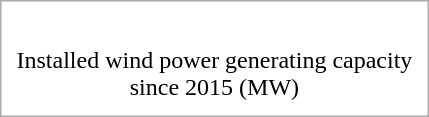<table style="border:solid 1px #aaa;" cellpadding="10" cellspacing="0">
<tr>
<td></td>
</tr>
<tr>
<td style="text-align:center;">Installed wind power generating capacity<br> since 2015 (MW)</td>
</tr>
</table>
